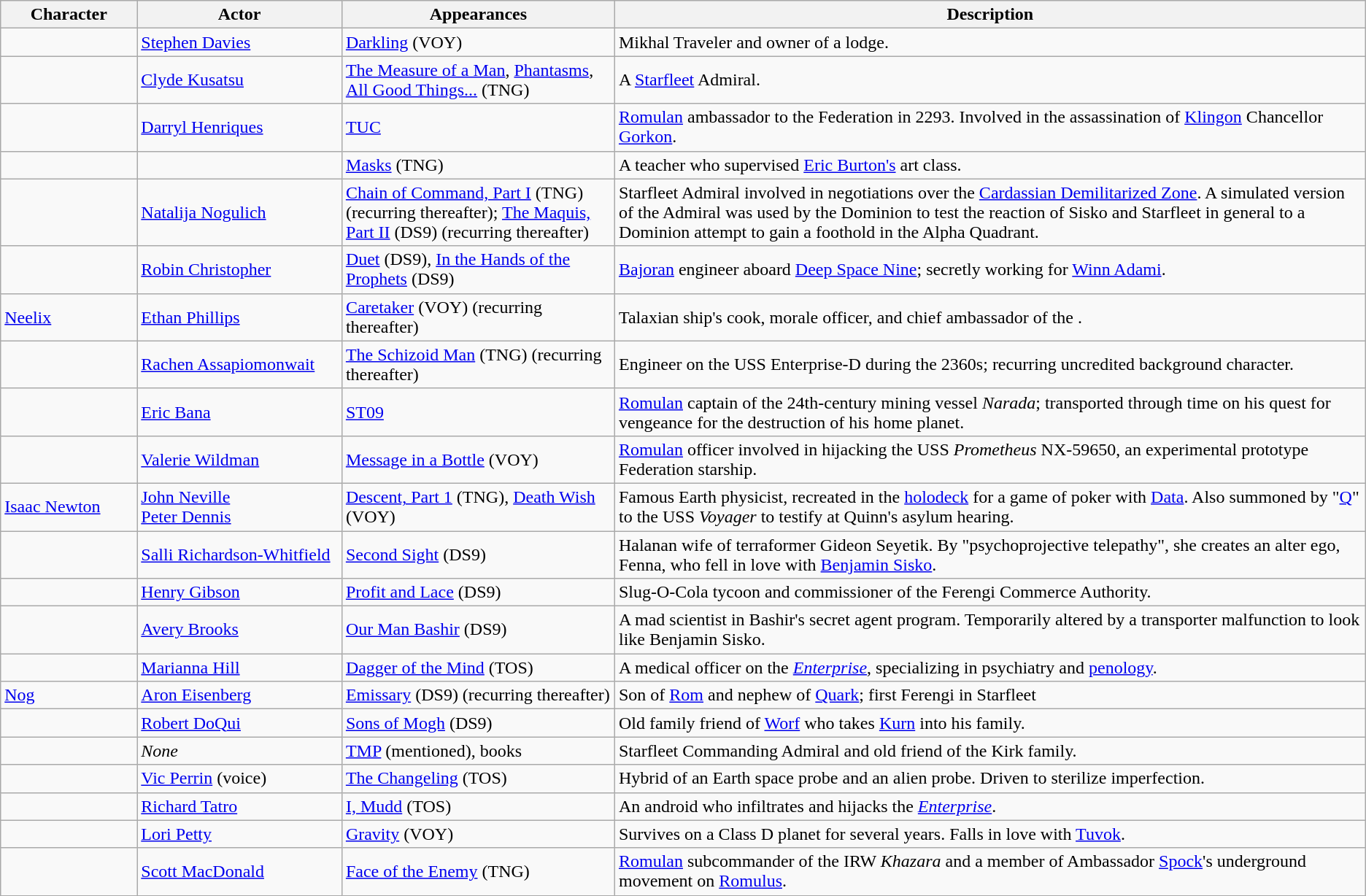<table class="wikitable">
<tr>
<th width="10%">Character</th>
<th width="15%">Actor</th>
<th width="20%">Appearances</th>
<th width="55%">Description</th>
</tr>
<tr>
<td></td>
<td><a href='#'>Stephen Davies</a></td>
<td><a href='#'>Darkling</a> (VOY)</td>
<td>Mikhal Traveler and owner of a lodge.</td>
</tr>
<tr>
<td></td>
<td><a href='#'>Clyde Kusatsu</a></td>
<td><a href='#'>The Measure of a Man</a>, <a href='#'>Phantasms</a>, <a href='#'>All Good Things...</a> (TNG)</td>
<td>A <a href='#'>Starfleet</a> Admiral.</td>
</tr>
<tr>
<td></td>
<td><a href='#'>Darryl Henriques</a></td>
<td><a href='#'>TUC</a></td>
<td><a href='#'>Romulan</a> ambassador to the Federation in 2293. Involved in the assassination of <a href='#'>Klingon</a> Chancellor <a href='#'>Gorkon</a>.</td>
</tr>
<tr>
<td></td>
<td></td>
<td><a href='#'>Masks</a> (TNG)</td>
<td>A teacher who supervised <a href='#'>Eric Burton's</a> art class.</td>
</tr>
<tr>
<td></td>
<td><a href='#'>Natalija Nogulich</a></td>
<td><a href='#'>Chain of Command, Part I</a> (TNG) (recurring thereafter); <a href='#'>The Maquis, Part II</a> (DS9) (recurring thereafter)</td>
<td>Starfleet Admiral involved in negotiations over the <a href='#'>Cardassian Demilitarized Zone</a>. A simulated version of the Admiral was used by the Dominion to test the reaction of Sisko and Starfleet in general to a Dominion attempt to gain a foothold in the Alpha Quadrant.</td>
</tr>
<tr>
<td></td>
<td><a href='#'>Robin Christopher</a></td>
<td><a href='#'>Duet</a> (DS9), <a href='#'>In the Hands of the Prophets</a> (DS9)</td>
<td><a href='#'>Bajoran</a> engineer aboard <a href='#'>Deep Space Nine</a>; secretly working for <a href='#'>Winn Adami</a>.</td>
</tr>
<tr>
<td><a href='#'>Neelix</a></td>
<td><a href='#'>Ethan Phillips</a></td>
<td><a href='#'>Caretaker</a> (VOY) (recurring thereafter)</td>
<td>Talaxian ship's cook, morale officer, and chief ambassador of the .</td>
</tr>
<tr>
<td></td>
<td><a href='#'>Rachen Assapiomonwait</a></td>
<td><a href='#'>The Schizoid Man</a> (TNG) (recurring thereafter)</td>
<td>Engineer on the USS Enterprise-D during the 2360s; recurring uncredited background character.</td>
</tr>
<tr>
<td></td>
<td><a href='#'>Eric Bana</a></td>
<td><a href='#'>ST09</a></td>
<td><a href='#'>Romulan</a> captain of the 24th-century mining vessel <em>Narada</em>; transported through time on his quest for vengeance for the destruction of his home planet.</td>
</tr>
<tr>
<td></td>
<td><a href='#'>Valerie Wildman</a></td>
<td><a href='#'>Message in a Bottle</a> (VOY)</td>
<td><a href='#'>Romulan</a> officer involved in hijacking the USS <em>Prometheus</em> NX-59650, an experimental prototype Federation starship.</td>
</tr>
<tr>
<td><a href='#'>Isaac Newton</a></td>
<td><a href='#'>John Neville</a><br><a href='#'>Peter Dennis</a></td>
<td><a href='#'>Descent, Part 1</a> (TNG), <a href='#'>Death Wish</a> (VOY)</td>
<td>Famous Earth physicist, recreated in the <a href='#'>holodeck</a> for a game of poker with <a href='#'>Data</a>. Also summoned by "<a href='#'>Q</a>" to the USS <em>Voyager</em> to testify at Quinn's asylum hearing.</td>
</tr>
<tr>
<td></td>
<td><a href='#'>Salli Richardson-Whitfield</a></td>
<td><a href='#'>Second Sight</a> (DS9)</td>
<td>Halanan wife of terraformer Gideon Seyetik. By "psychoprojective telepathy", she creates an alter ego, Fenna, who fell in love with <a href='#'>Benjamin Sisko</a>.</td>
</tr>
<tr>
<td></td>
<td><a href='#'>Henry Gibson</a></td>
<td><a href='#'>Profit and Lace</a> (DS9)</td>
<td>Slug-O-Cola tycoon and commissioner of the Ferengi Commerce Authority.</td>
</tr>
<tr>
<td></td>
<td><a href='#'>Avery Brooks</a></td>
<td><a href='#'>Our Man Bashir</a> (DS9)</td>
<td>A mad scientist in Bashir's secret agent program. Temporarily altered by a transporter malfunction to look like Benjamin Sisko.</td>
</tr>
<tr>
<td></td>
<td><a href='#'>Marianna Hill</a></td>
<td><a href='#'>Dagger of the Mind</a> (TOS)</td>
<td>A medical officer on the <em><a href='#'>Enterprise</a></em>, specializing in psychiatry and <a href='#'>penology</a>.</td>
</tr>
<tr>
<td><a href='#'>Nog</a></td>
<td><a href='#'>Aron Eisenberg</a></td>
<td><a href='#'>Emissary</a> (DS9) (recurring thereafter)</td>
<td>Son of <a href='#'>Rom</a> and nephew of <a href='#'>Quark</a>; first Ferengi in Starfleet</td>
</tr>
<tr>
<td></td>
<td><a href='#'>Robert DoQui</a></td>
<td><a href='#'>Sons of Mogh</a> (DS9)</td>
<td>Old family friend of <a href='#'>Worf</a> who takes <a href='#'>Kurn</a> into his family.</td>
</tr>
<tr>
<td></td>
<td><em>None</em></td>
<td><a href='#'>TMP</a> (mentioned), books</td>
<td>Starfleet Commanding Admiral and old friend of the Kirk family.</td>
</tr>
<tr>
<td></td>
<td><a href='#'>Vic Perrin</a> (voice)</td>
<td><a href='#'>The Changeling</a> (TOS)</td>
<td>Hybrid of an Earth space probe and an alien probe. Driven to sterilize imperfection.</td>
</tr>
<tr>
<td></td>
<td><a href='#'>Richard Tatro</a></td>
<td><a href='#'>I, Mudd</a> (TOS)</td>
<td>An android who infiltrates and hijacks the <em><a href='#'>Enterprise</a></em>.</td>
</tr>
<tr>
<td></td>
<td><a href='#'>Lori Petty</a></td>
<td><a href='#'>Gravity</a> (VOY)</td>
<td>Survives on a Class D planet for several years. Falls in love with <a href='#'>Tuvok</a>.</td>
</tr>
<tr>
<td></td>
<td><a href='#'>Scott MacDonald</a></td>
<td><a href='#'>Face of the Enemy</a> (TNG)</td>
<td><a href='#'>Romulan</a> subcommander of the IRW <em>Khazara</em> and a member of Ambassador <a href='#'>Spock</a>'s underground movement on <a href='#'>Romulus</a>.</td>
</tr>
</table>
